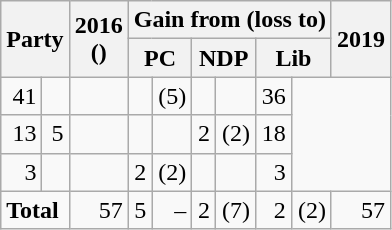<table class="wikitable" style="text-align:right">
<tr>
<th rowspan="2" colspan="2">Party</th>
<th rowspan="2" style="width:1em;">2016<br>()</th>
<th colspan="6">Gain from (loss to)</th>
<th rowspan="2" style="width:1em;">2019</th>
</tr>
<tr>
<th colspan="2">PC</th>
<th colspan="2">NDP</th>
<th colspan="2">Lib</th>
</tr>
<tr>
<td>41</td>
<td></td>
<td></td>
<td></td>
<td>(5)</td>
<td></td>
<td></td>
<td>36</td>
</tr>
<tr>
<td>13</td>
<td>5</td>
<td></td>
<td></td>
<td></td>
<td>2</td>
<td>(2)</td>
<td>18</td>
</tr>
<tr>
<td>3</td>
<td></td>
<td></td>
<td>2</td>
<td>(2)</td>
<td></td>
<td></td>
<td>3</td>
</tr>
<tr>
<td colspan="2" style="text-align:left;"><strong>Total</strong></td>
<td>57</td>
<td>5</td>
<td>–</td>
<td>2</td>
<td>(7)</td>
<td>2</td>
<td>(2)</td>
<td>57</td>
</tr>
</table>
